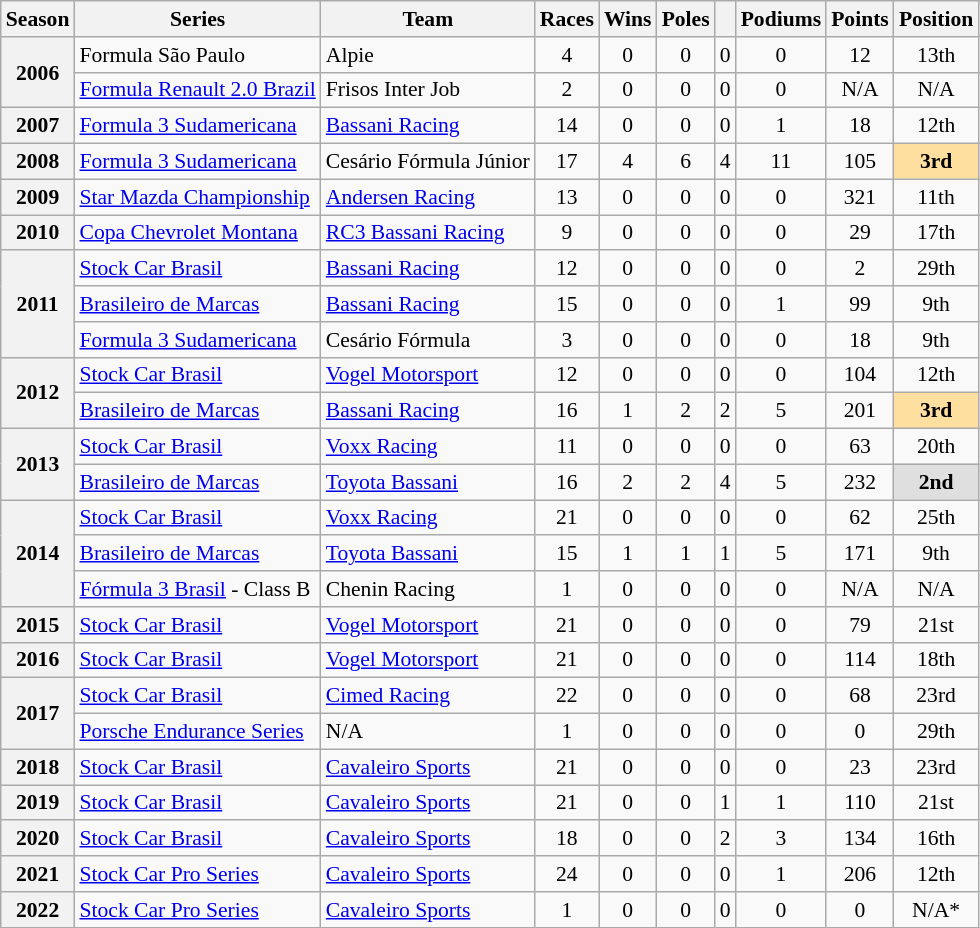<table class="wikitable" style="font-size: 90%; text-align:center">
<tr>
<th>Season</th>
<th>Series</th>
<th>Team</th>
<th>Races</th>
<th>Wins</th>
<th>Poles</th>
<th></th>
<th>Podiums</th>
<th>Points</th>
<th>Position</th>
</tr>
<tr>
<th rowspan=2>2006</th>
<td align=left>Formula São Paulo</td>
<td align=left>Alpie</td>
<td>4</td>
<td>0</td>
<td>0</td>
<td>0</td>
<td>0</td>
<td>12</td>
<td>13th</td>
</tr>
<tr>
<td align=left><a href='#'>Formula Renault 2.0 Brazil</a></td>
<td align=left>Frisos Inter Job</td>
<td>2</td>
<td>0</td>
<td>0</td>
<td>0</td>
<td>0</td>
<td>N/A</td>
<td>N/A</td>
</tr>
<tr>
<th>2007</th>
<td align=left><a href='#'>Formula 3 Sudamericana</a></td>
<td align=left><a href='#'>Bassani Racing</a></td>
<td>14</td>
<td>0</td>
<td>0</td>
<td>0</td>
<td>1</td>
<td>18</td>
<td>12th</td>
</tr>
<tr>
<th>2008</th>
<td align=left><a href='#'>Formula 3 Sudamericana</a></td>
<td align=left>Cesário Fórmula Júnior</td>
<td>17</td>
<td>4</td>
<td>6</td>
<td>4</td>
<td>11</td>
<td>105</td>
<td style="background:#FFDF9F;"><strong>3rd</strong></td>
</tr>
<tr>
<th>2009</th>
<td align=left><a href='#'>Star Mazda Championship</a></td>
<td align=left><a href='#'>Andersen Racing</a></td>
<td>13</td>
<td>0</td>
<td>0</td>
<td>0</td>
<td>0</td>
<td>321</td>
<td>11th</td>
</tr>
<tr>
<th>2010</th>
<td align=left><a href='#'>Copa Chevrolet Montana</a></td>
<td align=left><a href='#'>RC3 Bassani Racing</a></td>
<td>9</td>
<td>0</td>
<td>0</td>
<td>0</td>
<td>0</td>
<td>29</td>
<td>17th</td>
</tr>
<tr>
<th rowspan=3>2011</th>
<td align=left><a href='#'>Stock Car Brasil</a></td>
<td align=left><a href='#'>Bassani Racing</a></td>
<td>12</td>
<td>0</td>
<td>0</td>
<td>0</td>
<td>0</td>
<td>2</td>
<td>29th</td>
</tr>
<tr>
<td align=left><a href='#'>Brasileiro de Marcas</a></td>
<td align=left><a href='#'>Bassani Racing</a></td>
<td>15</td>
<td>0</td>
<td>0</td>
<td>0</td>
<td>1</td>
<td>99</td>
<td>9th</td>
</tr>
<tr>
<td align=left><a href='#'>Formula 3 Sudamericana</a></td>
<td align=left>Cesário Fórmula</td>
<td>3</td>
<td>0</td>
<td>0</td>
<td>0</td>
<td>0</td>
<td>18</td>
<td>9th</td>
</tr>
<tr>
<th rowspan=2>2012</th>
<td align=left><a href='#'>Stock Car Brasil</a></td>
<td align=left><a href='#'>Vogel Motorsport</a></td>
<td>12</td>
<td>0</td>
<td>0</td>
<td>0</td>
<td>0</td>
<td>104</td>
<td>12th</td>
</tr>
<tr>
<td align=left><a href='#'>Brasileiro de Marcas</a></td>
<td align=left><a href='#'>Bassani Racing</a></td>
<td>16</td>
<td>1</td>
<td>2</td>
<td>2</td>
<td>5</td>
<td>201</td>
<td style="background:#FFDF9F;"><strong>3rd</strong></td>
</tr>
<tr>
<th rowspan=2>2013</th>
<td align=left><a href='#'>Stock Car Brasil</a></td>
<td align=left><a href='#'>Voxx Racing</a></td>
<td>11</td>
<td>0</td>
<td>0</td>
<td>0</td>
<td>0</td>
<td>63</td>
<td>20th</td>
</tr>
<tr>
<td align=left><a href='#'>Brasileiro de Marcas</a></td>
<td align=left><a href='#'>Toyota Bassani</a></td>
<td>16</td>
<td>2</td>
<td>2</td>
<td>4</td>
<td>5</td>
<td>232</td>
<td style="background:#DFDFDF;"><strong>2nd</strong></td>
</tr>
<tr>
<th rowspan=3>2014</th>
<td align=left><a href='#'>Stock Car Brasil</a></td>
<td align=left><a href='#'>Voxx Racing</a></td>
<td>21</td>
<td>0</td>
<td>0</td>
<td>0</td>
<td>0</td>
<td>62</td>
<td>25th</td>
</tr>
<tr>
<td align=left><a href='#'>Brasileiro de Marcas</a></td>
<td align=left><a href='#'>Toyota Bassani</a></td>
<td>15</td>
<td>1</td>
<td>1</td>
<td>1</td>
<td>5</td>
<td>171</td>
<td>9th</td>
</tr>
<tr>
<td align=left><a href='#'>Fórmula 3 Brasil</a> - Class B</td>
<td align=left>Chenin Racing</td>
<td>1</td>
<td>0</td>
<td>0</td>
<td>0</td>
<td>0</td>
<td>N/A</td>
<td>N/A</td>
</tr>
<tr>
<th>2015</th>
<td align=left><a href='#'>Stock Car Brasil</a></td>
<td align=left><a href='#'>Vogel Motorsport</a></td>
<td>21</td>
<td>0</td>
<td>0</td>
<td>0</td>
<td>0</td>
<td>79</td>
<td>21st</td>
</tr>
<tr>
<th>2016</th>
<td align=left><a href='#'>Stock Car Brasil</a></td>
<td align=left><a href='#'>Vogel Motorsport</a></td>
<td>21</td>
<td>0</td>
<td>0</td>
<td>0</td>
<td>0</td>
<td>114</td>
<td>18th</td>
</tr>
<tr>
<th rowspan=2>2017</th>
<td align=left><a href='#'>Stock Car Brasil</a></td>
<td align=left><a href='#'>Cimed Racing</a></td>
<td>22</td>
<td>0</td>
<td>0</td>
<td>0</td>
<td>0</td>
<td>68</td>
<td>23rd</td>
</tr>
<tr>
<td align=left><a href='#'>Porsche Endurance Series</a></td>
<td align=left>N/A</td>
<td>1</td>
<td>0</td>
<td>0</td>
<td>0</td>
<td>0</td>
<td>0</td>
<td>29th</td>
</tr>
<tr>
<th>2018</th>
<td align=left><a href='#'>Stock Car Brasil</a></td>
<td align=left><a href='#'>Cavaleiro Sports</a></td>
<td>21</td>
<td>0</td>
<td>0</td>
<td>0</td>
<td>0</td>
<td>23</td>
<td>23rd</td>
</tr>
<tr>
<th>2019</th>
<td align=left><a href='#'>Stock Car Brasil</a></td>
<td align=left><a href='#'>Cavaleiro Sports</a></td>
<td>21</td>
<td>0</td>
<td>0</td>
<td>1</td>
<td>1</td>
<td>110</td>
<td>21st</td>
</tr>
<tr>
<th>2020</th>
<td align=left><a href='#'>Stock Car Brasil</a></td>
<td align=left><a href='#'>Cavaleiro Sports</a></td>
<td>18</td>
<td>0</td>
<td>0</td>
<td>2</td>
<td>3</td>
<td>134</td>
<td>16th</td>
</tr>
<tr>
<th>2021</th>
<td align=left><a href='#'>Stock Car Pro Series</a></td>
<td align=left><a href='#'>Cavaleiro Sports</a></td>
<td>24</td>
<td>0</td>
<td>0</td>
<td>0</td>
<td>1</td>
<td>206</td>
<td>12th</td>
</tr>
<tr>
<th>2022</th>
<td align=left><a href='#'>Stock Car Pro Series</a></td>
<td align=left><a href='#'>Cavaleiro Sports</a></td>
<td>1</td>
<td>0</td>
<td>0</td>
<td>0</td>
<td>0</td>
<td>0</td>
<td>N/A*</td>
</tr>
</table>
